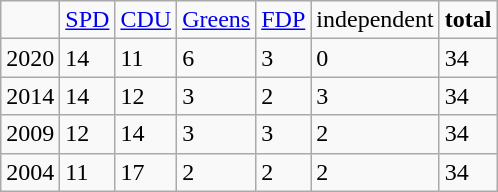<table class="wikitable">
<tr align="center">
<td></td>
<td><a href='#'>SPD</a></td>
<td><a href='#'>CDU</a></td>
<td><a href='#'>Greens</a></td>
<td><a href='#'>FDP</a></td>
<td>independent</td>
<td><strong>total</strong></td>
</tr>
<tr>
<td>2020</td>
<td>14</td>
<td>11</td>
<td>6</td>
<td>3</td>
<td>0</td>
<td>34</td>
</tr>
<tr>
<td>2014</td>
<td>14</td>
<td>12</td>
<td>3</td>
<td>2</td>
<td>3</td>
<td>34</td>
</tr>
<tr>
<td>2009</td>
<td>12</td>
<td>14</td>
<td>3</td>
<td>3</td>
<td>2</td>
<td>34</td>
</tr>
<tr>
<td>2004</td>
<td>11</td>
<td>17</td>
<td>2</td>
<td>2</td>
<td>2</td>
<td>34</td>
</tr>
</table>
